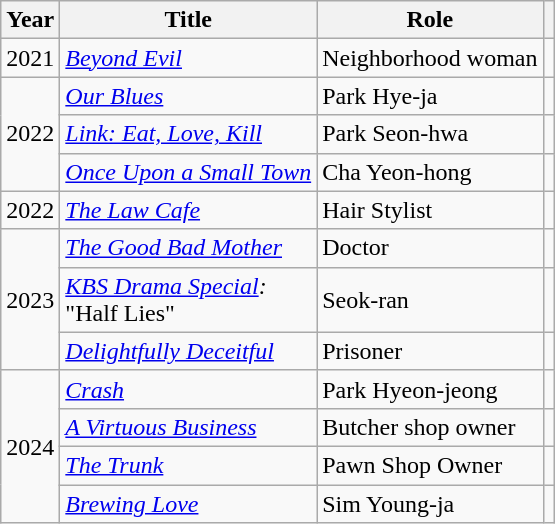<table class="wikitable">
<tr>
<th>Year</th>
<th>Title</th>
<th>Role</th>
<th></th>
</tr>
<tr>
<td>2021</td>
<td><em><a href='#'>Beyond Evil</a></em></td>
<td>Neighborhood woman</td>
<td></td>
</tr>
<tr>
<td rowspan="3">2022</td>
<td><em><a href='#'>Our Blues</a></em></td>
<td>Park Hye-ja</td>
<td></td>
</tr>
<tr>
<td><em><a href='#'>Link: Eat, Love, Kill</a></em></td>
<td>Park Seon-hwa</td>
<td></td>
</tr>
<tr>
<td><em><a href='#'>Once Upon a Small Town</a></em></td>
<td>Cha Yeon-hong</td>
<td></td>
</tr>
<tr>
<td>2022</td>
<td><em><a href='#'>The Law Cafe</a></em></td>
<td>Hair Stylist</td>
<td></td>
</tr>
<tr>
<td rowspan="3">2023</td>
<td><em><a href='#'>The Good Bad Mother</a></em></td>
<td>Doctor</td>
<td></td>
</tr>
<tr>
<td><em><a href='#'>KBS Drama Special</a>:</em><br>"Half Lies"</td>
<td>Seok-ran</td>
<td></td>
</tr>
<tr>
<td><em><a href='#'>Delightfully Deceitful</a></em></td>
<td>Prisoner</td>
<td></td>
</tr>
<tr>
<td rowspan="4">2024</td>
<td><em><a href='#'>Crash</a></em></td>
<td>Park Hyeon-jeong</td>
<td></td>
</tr>
<tr>
<td><em><a href='#'>A Virtuous Business</a></em></td>
<td>Butcher shop owner</td>
<td></td>
</tr>
<tr>
<td><em><a href='#'>The Trunk</a></em></td>
<td>Pawn Shop Owner</td>
<td></td>
</tr>
<tr>
<td><em><a href='#'>Brewing Love</a></em></td>
<td>Sim Young-ja</td>
<td></td>
</tr>
</table>
